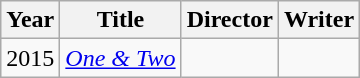<table class="wikitable">
<tr>
<th>Year</th>
<th>Title</th>
<th>Director</th>
<th>Writer</th>
</tr>
<tr>
<td>2015</td>
<td><em><a href='#'>One & Two</a></em></td>
<td></td>
<td></td>
</tr>
</table>
